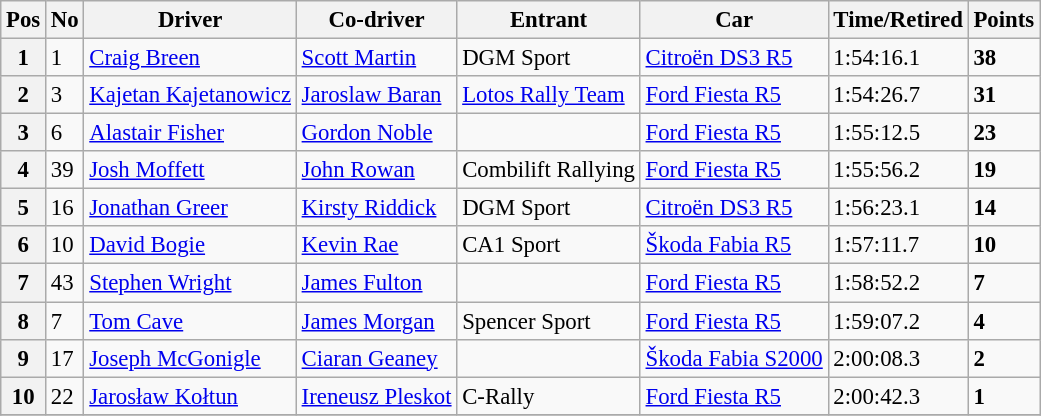<table class="wikitable" style="font-size: 95%">
<tr>
<th>Pos</th>
<th>No</th>
<th>Driver</th>
<th>Co-driver</th>
<th>Entrant</th>
<th>Car</th>
<th>Time/Retired</th>
<th>Points</th>
</tr>
<tr>
<th>1</th>
<td>1</td>
<td> <a href='#'>Craig Breen</a></td>
<td> <a href='#'>Scott Martin</a></td>
<td>DGM Sport</td>
<td><a href='#'>Citroën DS3 R5</a></td>
<td>1:54:16.1</td>
<td><strong>38</strong></td>
</tr>
<tr>
<th>2</th>
<td>3</td>
<td> <a href='#'>Kajetan Kajetanowicz</a></td>
<td> <a href='#'>Jaroslaw Baran</a></td>
<td><a href='#'>Lotos Rally Team</a></td>
<td><a href='#'>Ford Fiesta R5</a></td>
<td>1:54:26.7</td>
<td><strong>31</strong></td>
</tr>
<tr>
<th>3</th>
<td>6</td>
<td> <a href='#'>Alastair Fisher</a></td>
<td> <a href='#'>Gordon Noble</a></td>
<td></td>
<td><a href='#'>Ford Fiesta R5</a></td>
<td>1:55:12.5</td>
<td><strong>23</strong></td>
</tr>
<tr>
<th>4</th>
<td>39</td>
<td> <a href='#'>Josh Moffett</a></td>
<td> <a href='#'>John Rowan</a></td>
<td>Combilift Rallying</td>
<td><a href='#'>Ford Fiesta R5</a></td>
<td>1:55:56.2</td>
<td><strong>19</strong></td>
</tr>
<tr>
<th>5</th>
<td>16</td>
<td> <a href='#'>Jonathan Greer</a></td>
<td> <a href='#'>Kirsty Riddick</a></td>
<td>DGM Sport</td>
<td><a href='#'>Citroën DS3 R5</a></td>
<td>1:56:23.1</td>
<td><strong>14</strong></td>
</tr>
<tr>
<th>6</th>
<td>10</td>
<td> <a href='#'>David Bogie</a></td>
<td> <a href='#'>Kevin Rae</a></td>
<td>CA1 Sport</td>
<td><a href='#'>Škoda Fabia R5</a></td>
<td>1:57:11.7</td>
<td><strong>10</strong></td>
</tr>
<tr>
<th>7</th>
<td>43</td>
<td> <a href='#'>Stephen Wright</a></td>
<td> <a href='#'>James Fulton</a></td>
<td></td>
<td><a href='#'>Ford Fiesta R5</a></td>
<td>1:58:52.2</td>
<td><strong>7</strong></td>
</tr>
<tr>
<th>8</th>
<td>7</td>
<td> <a href='#'>Tom Cave</a></td>
<td> <a href='#'>James Morgan</a></td>
<td>Spencer Sport</td>
<td><a href='#'>Ford Fiesta R5</a></td>
<td>1:59:07.2</td>
<td><strong>4</strong></td>
</tr>
<tr>
<th>9</th>
<td>17</td>
<td> <a href='#'>Joseph McGonigle</a></td>
<td> <a href='#'>Ciaran Geaney</a></td>
<td></td>
<td><a href='#'>Škoda Fabia S2000</a></td>
<td>2:00:08.3</td>
<td><strong>2</strong></td>
</tr>
<tr>
<th>10</th>
<td>22</td>
<td> <a href='#'>Jarosław Kołtun</a></td>
<td> <a href='#'>Ireneusz Pleskot</a></td>
<td>C-Rally</td>
<td><a href='#'>Ford Fiesta R5</a></td>
<td>2:00:42.3</td>
<td><strong>1</strong></td>
</tr>
<tr>
</tr>
</table>
